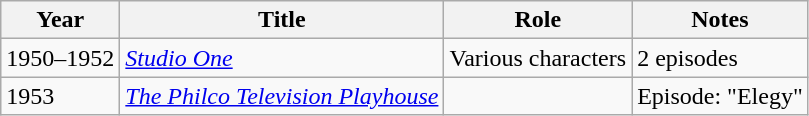<table class="wikitable sortable">
<tr>
<th>Year</th>
<th>Title</th>
<th>Role</th>
<th>Notes</th>
</tr>
<tr>
<td>1950–1952</td>
<td><em><a href='#'>Studio One</a></em></td>
<td>Various characters</td>
<td>2 episodes</td>
</tr>
<tr>
<td>1953</td>
<td><em><a href='#'>The Philco Television Playhouse</a></em></td>
<td></td>
<td>Episode: "Elegy"</td>
</tr>
</table>
